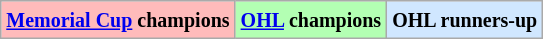<table class="wikitable">
<tr>
<td bgcolor="#FFBBBB"><small><strong><a href='#'>Memorial Cup</a> champions</strong></small></td>
<td bgcolor="#B3FFB3"><small><strong><a href='#'>OHL</a> champions</strong></small></td>
<td bgcolor="#D0E7FF"><small><strong>OHL runners-up</strong></small></td>
</tr>
</table>
